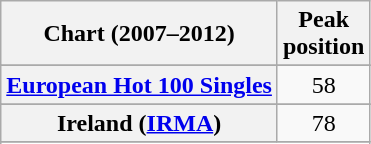<table class="wikitable sortable plainrowheaders">
<tr>
<th scop="col">Chart (2007–2012)</th>
<th scop="col">Peak<br> position</th>
</tr>
<tr>
</tr>
<tr>
</tr>
<tr>
<th scope="row"><a href='#'>European Hot 100 Singles</a></th>
<td style="text-align:center;">58</td>
</tr>
<tr>
</tr>
<tr>
<th scope="row">Ireland (<a href='#'>IRMA</a>)</th>
<td align=center>78</td>
</tr>
<tr>
</tr>
<tr>
</tr>
<tr>
</tr>
<tr>
</tr>
</table>
